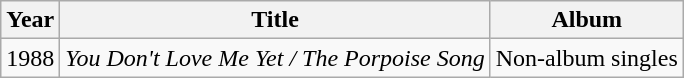<table class="wikitable" border="1">
<tr>
<th>Year</th>
<th>Title</th>
<th>Album</th>
</tr>
<tr>
<td>1988</td>
<td><em>You Don't Love Me Yet / The Porpoise Song</em></td>
<td>Non-album singles</td>
</tr>
</table>
